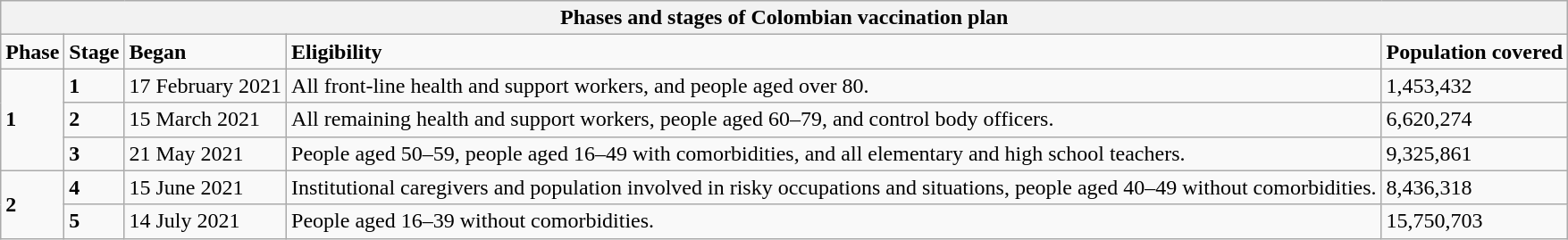<table class="wikitable">
<tr>
<th colspan="5">Phases and stages of Colombian vaccination plan</th>
</tr>
<tr>
<td><strong>Phase</strong></td>
<td><strong>Stage</strong></td>
<td><strong>Began</strong></td>
<td><strong>Eligibility</strong></td>
<td><strong>Population covered</strong></td>
</tr>
<tr>
<td rowspan="3"><strong>1</strong></td>
<td><strong>1</strong></td>
<td>17 February 2021</td>
<td>All front-line health and support workers, and people aged over 80.</td>
<td>1,453,432</td>
</tr>
<tr>
<td><strong>2</strong></td>
<td>15 March 2021</td>
<td>All remaining health and support workers, people aged 60–79, and control body officers.</td>
<td>6,620,274</td>
</tr>
<tr>
<td><strong>3</strong></td>
<td>21 May 2021</td>
<td>People aged 50–59, people aged 16–49 with comorbidities, and all elementary and high school teachers.</td>
<td>9,325,861</td>
</tr>
<tr>
<td rowspan="2"><strong>2</strong></td>
<td><strong>4</strong></td>
<td>15 June 2021</td>
<td>Institutional caregivers and population involved in risky occupations and situations, people aged 40–49 without comorbidities.</td>
<td>8,436,318</td>
</tr>
<tr>
<td><strong>5</strong></td>
<td>14 July 2021</td>
<td>People aged 16–39 without comorbidities.</td>
<td>15,750,703</td>
</tr>
</table>
